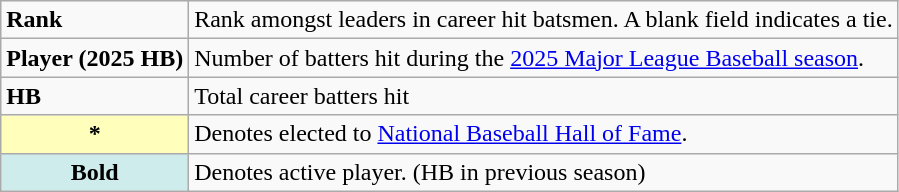<table class="wikitable">
<tr>
<td><strong>Rank</strong></td>
<td>Rank amongst leaders in career hit batsmen.  A blank field indicates a tie.</td>
</tr>
<tr>
<td><strong>Player (2025 HB)</strong></td>
<td>Number of batters hit during the <a href='#'>2025 Major League Baseball season</a>.</td>
</tr>
<tr>
<td><strong>HB</strong></td>
<td>Total career batters hit</td>
</tr>
<tr>
<th scope="row" style="background-color:#ffffbb">*</th>
<td>Denotes elected to <a href='#'>National Baseball Hall of Fame</a>. <br></td>
</tr>
<tr>
<th scope="row" style="background:#cfecec;"><strong>Bold</strong></th>
<td>Denotes active player. (HB in previous season)<br></td>
</tr>
</table>
